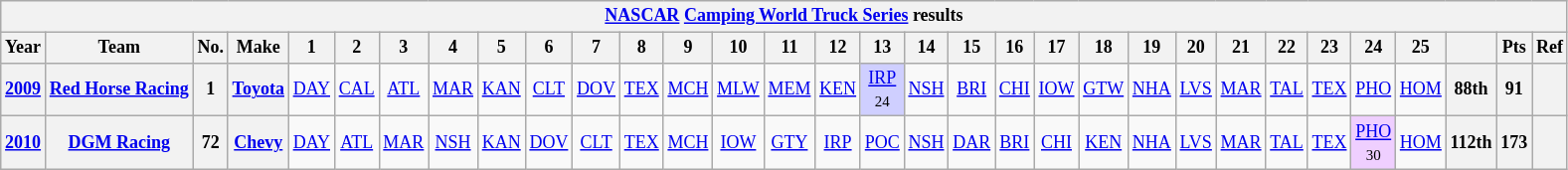<table class="wikitable" style="text-align:center; font-size:75%">
<tr>
<th colspan=35><a href='#'>NASCAR</a> <a href='#'>Camping World Truck Series</a> results</th>
</tr>
<tr>
<th>Year</th>
<th>Team</th>
<th>No.</th>
<th>Make</th>
<th>1</th>
<th>2</th>
<th>3</th>
<th>4</th>
<th>5</th>
<th>6</th>
<th>7</th>
<th>8</th>
<th>9</th>
<th>10</th>
<th>11</th>
<th>12</th>
<th>13</th>
<th>14</th>
<th>15</th>
<th>16</th>
<th>17</th>
<th>18</th>
<th>19</th>
<th>20</th>
<th>21</th>
<th>22</th>
<th>23</th>
<th>24</th>
<th>25</th>
<th></th>
<th>Pts</th>
<th>Ref</th>
</tr>
<tr>
<th><a href='#'>2009</a></th>
<th><a href='#'>Red Horse Racing</a></th>
<th>1</th>
<th><a href='#'>Toyota</a></th>
<td><a href='#'>DAY</a></td>
<td><a href='#'>CAL</a></td>
<td><a href='#'>ATL</a></td>
<td><a href='#'>MAR</a></td>
<td><a href='#'>KAN</a></td>
<td><a href='#'>CLT</a></td>
<td><a href='#'>DOV</a></td>
<td><a href='#'>TEX</a></td>
<td><a href='#'>MCH</a></td>
<td><a href='#'>MLW</a></td>
<td><a href='#'>MEM</a></td>
<td><a href='#'>KEN</a></td>
<td style="background:#CFCFFF;"><a href='#'>IRP</a><br><small>24</small></td>
<td><a href='#'>NSH</a></td>
<td><a href='#'>BRI</a></td>
<td><a href='#'>CHI</a></td>
<td><a href='#'>IOW</a></td>
<td><a href='#'>GTW</a></td>
<td><a href='#'>NHA</a></td>
<td><a href='#'>LVS</a></td>
<td><a href='#'>MAR</a></td>
<td><a href='#'>TAL</a></td>
<td><a href='#'>TEX</a></td>
<td><a href='#'>PHO</a></td>
<td><a href='#'>HOM</a></td>
<th>88th</th>
<th>91</th>
<th></th>
</tr>
<tr>
<th><a href='#'>2010</a></th>
<th><a href='#'>DGM Racing</a></th>
<th>72</th>
<th><a href='#'>Chevy</a></th>
<td><a href='#'>DAY</a></td>
<td><a href='#'>ATL</a></td>
<td><a href='#'>MAR</a></td>
<td><a href='#'>NSH</a></td>
<td><a href='#'>KAN</a></td>
<td><a href='#'>DOV</a></td>
<td><a href='#'>CLT</a></td>
<td><a href='#'>TEX</a></td>
<td><a href='#'>MCH</a></td>
<td><a href='#'>IOW</a></td>
<td><a href='#'>GTY</a></td>
<td><a href='#'>IRP</a></td>
<td><a href='#'>POC</a></td>
<td><a href='#'>NSH</a></td>
<td><a href='#'>DAR</a></td>
<td><a href='#'>BRI</a></td>
<td><a href='#'>CHI</a></td>
<td><a href='#'>KEN</a></td>
<td><a href='#'>NHA</a></td>
<td><a href='#'>LVS</a></td>
<td><a href='#'>MAR</a></td>
<td><a href='#'>TAL</a></td>
<td><a href='#'>TEX</a></td>
<td style="background:#EFCFFF;"><a href='#'>PHO</a><br><small>30</small></td>
<td><a href='#'>HOM</a></td>
<th>112th</th>
<th>173</th>
<th></th>
</tr>
</table>
